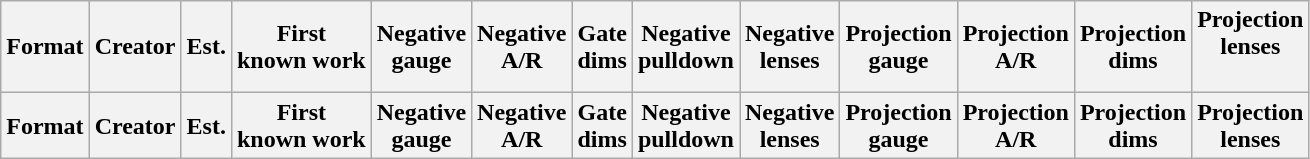<table class="wikitable sortable" style="text-align: center; cursor: help">
<tr>
<th style="cursor:default">Format</th>
<th>Creator</th>
<th title="Year created">Est.</th>
<th>First<br>known work</th>
<th>Negative<br>gauge</th>
<th title="Negative aspect ratio">Negative<br>A/R</th>
<th title="Camera gate dimensions">Gate<br>dims</th>
<th>Negative<br>pulldown</th>
<th>Negative<br>lenses</th>
<th>Projection<br>gauge</th>
<th title="Projection aspect ratio">Projection<br>A/R</th>
<th title="Projection dimensions">Projection<br>dims</th>
<th>Projection<br>lenses<br>
































































<br>




















































































</th>
</tr>
<tr class="sortbottom">
<th style="cursor:default">Format</th>
<th>Creator</th>
<th title="Year created">Est.</th>
<th>First<br>known work</th>
<th>Negative<br>gauge</th>
<th title="Negative aspect ratio">Negative<br>A/R</th>
<th title="Camera gate dimensions">Gate<br>dims</th>
<th>Negative<br>pulldown</th>
<th>Negative<br>lenses</th>
<th>Projection<br>gauge</th>
<th title="Projection aspect ratio">Projection<br>A/R</th>
<th title="Projection dimensions">Projection<br>dims</th>
<th>Projection<br>lenses</th>
</tr>
</table>
